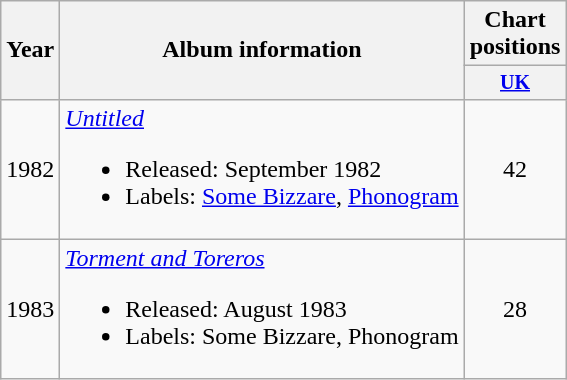<table class="wikitable" style=text-align:center;>
<tr>
<th rowspan="2">Year</th>
<th rowspan="2">Album information</th>
<th colspan="1">Chart positions</th>
</tr>
<tr style="font-size:smaller;">
<th width="30"><a href='#'>UK</a> <br></th>
</tr>
<tr>
<td>1982</td>
<td align=left><em><a href='#'>Untitled</a></em><br><ul><li>Released: September 1982</li><li>Labels: <a href='#'>Some Bizzare</a>, <a href='#'>Phonogram</a></li></ul></td>
<td>42</td>
</tr>
<tr>
<td>1983</td>
<td align=left><em><a href='#'>Torment and Toreros</a></em><br><ul><li>Released: August 1983</li><li>Labels: Some Bizzare, Phonogram</li></ul></td>
<td>28</td>
</tr>
</table>
